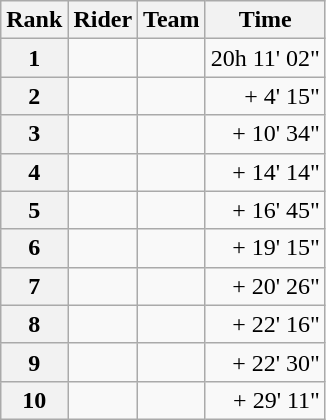<table class="wikitable" margin-bottom:0;">
<tr>
<th scope="col">Rank</th>
<th scope="col">Rider</th>
<th scope="col">Team</th>
<th scope="col">Time</th>
</tr>
<tr>
<th scope="row">1</th>
<td> </td>
<td></td>
<td align="right">20h 11' 02"</td>
</tr>
<tr>
<th scope="row">2</th>
<td></td>
<td></td>
<td align="right">+ 4' 15"</td>
</tr>
<tr>
<th scope="row">3</th>
<td></td>
<td></td>
<td align="right">+ 10' 34"</td>
</tr>
<tr>
<th scope="row">4</th>
<td></td>
<td></td>
<td align="right">+ 14' 14"</td>
</tr>
<tr>
<th scope="row">5</th>
<td></td>
<td></td>
<td align="right">+ 16' 45"</td>
</tr>
<tr>
<th scope="row">6</th>
<td></td>
<td></td>
<td align="right">+ 19' 15"</td>
</tr>
<tr>
<th scope="row">7</th>
<td></td>
<td></td>
<td align="right">+ 20' 26"</td>
</tr>
<tr>
<th scope="row">8</th>
<td></td>
<td></td>
<td align="right">+ 22' 16"</td>
</tr>
<tr>
<th scope="row">9</th>
<td></td>
<td></td>
<td align="right">+ 22' 30"</td>
</tr>
<tr>
<th scope="row">10</th>
<td></td>
<td></td>
<td align="right">+ 29' 11"</td>
</tr>
</table>
